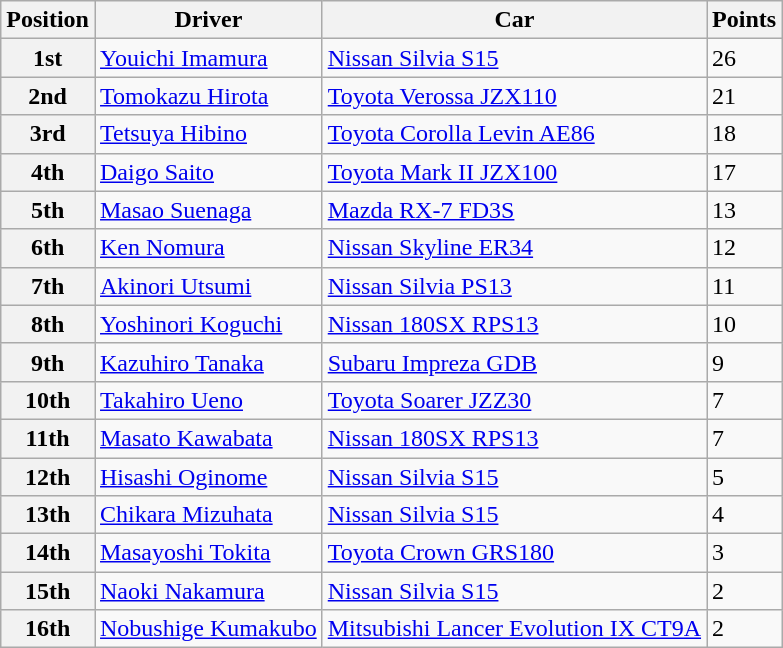<table class="wikitable">
<tr>
<th>Position</th>
<th>Driver</th>
<th>Car</th>
<th>Points</th>
</tr>
<tr>
<th>1st</th>
<td><a href='#'>Youichi Imamura</a></td>
<td><a href='#'>Nissan Silvia S15</a></td>
<td>26</td>
</tr>
<tr>
<th>2nd</th>
<td><a href='#'>Tomokazu Hirota</a></td>
<td><a href='#'>Toyota Verossa JZX110</a></td>
<td>21</td>
</tr>
<tr>
<th>3rd</th>
<td><a href='#'>Tetsuya Hibino</a></td>
<td><a href='#'>Toyota Corolla Levin AE86</a></td>
<td>18</td>
</tr>
<tr>
<th>4th</th>
<td><a href='#'>Daigo Saito</a></td>
<td><a href='#'>Toyota Mark II JZX100</a></td>
<td>17</td>
</tr>
<tr>
<th>5th</th>
<td><a href='#'>Masao Suenaga</a></td>
<td><a href='#'>Mazda RX-7 FD3S</a></td>
<td>13</td>
</tr>
<tr>
<th>6th</th>
<td><a href='#'>Ken Nomura</a></td>
<td><a href='#'>Nissan Skyline ER34</a></td>
<td>12</td>
</tr>
<tr>
<th>7th</th>
<td><a href='#'>Akinori Utsumi</a></td>
<td><a href='#'>Nissan Silvia PS13</a></td>
<td>11</td>
</tr>
<tr>
<th>8th</th>
<td><a href='#'>Yoshinori Koguchi</a></td>
<td><a href='#'>Nissan 180SX RPS13</a></td>
<td>10</td>
</tr>
<tr>
<th>9th</th>
<td><a href='#'>Kazuhiro Tanaka</a></td>
<td><a href='#'>Subaru Impreza GDB</a></td>
<td>9</td>
</tr>
<tr>
<th>10th</th>
<td><a href='#'>Takahiro Ueno</a></td>
<td><a href='#'>Toyota Soarer JZZ30</a></td>
<td>7</td>
</tr>
<tr>
<th>11th</th>
<td><a href='#'>Masato Kawabata</a></td>
<td><a href='#'>Nissan 180SX RPS13</a></td>
<td>7</td>
</tr>
<tr>
<th>12th</th>
<td><a href='#'>Hisashi Oginome</a></td>
<td><a href='#'>Nissan Silvia S15</a></td>
<td>5</td>
</tr>
<tr>
<th>13th</th>
<td><a href='#'>Chikara Mizuhata</a></td>
<td><a href='#'>Nissan Silvia S15</a></td>
<td>4</td>
</tr>
<tr>
<th>14th</th>
<td><a href='#'>Masayoshi Tokita</a></td>
<td><a href='#'>Toyota Crown GRS180</a></td>
<td>3</td>
</tr>
<tr>
<th>15th</th>
<td><a href='#'>Naoki Nakamura</a></td>
<td><a href='#'>Nissan Silvia S15</a></td>
<td>2</td>
</tr>
<tr>
<th>16th</th>
<td><a href='#'>Nobushige Kumakubo</a></td>
<td><a href='#'>Mitsubishi Lancer Evolution IX CT9A</a></td>
<td>2</td>
</tr>
</table>
